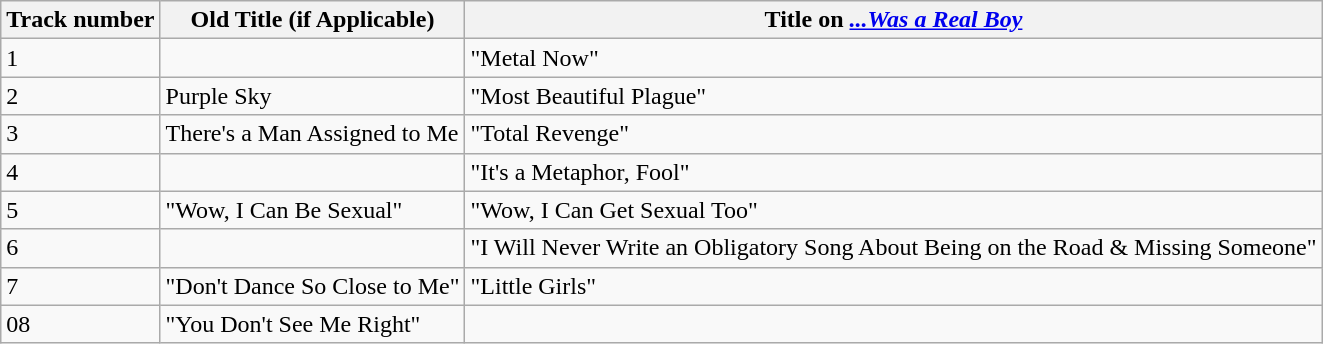<table class="wikitable">
<tr>
<th>Track number</th>
<th>Old Title (if Applicable)</th>
<th>Title on <em><a href='#'>...Was a Real Boy</a></em></th>
</tr>
<tr>
<td>1</td>
<td></td>
<td>"Metal Now"</td>
</tr>
<tr>
<td>2</td>
<td>Purple Sky</td>
<td>"Most Beautiful Plague"</td>
</tr>
<tr>
<td>3</td>
<td>There's a Man Assigned to Me</td>
<td>"Total Revenge"</td>
</tr>
<tr>
<td>4</td>
<td></td>
<td>"It's a Metaphor, Fool"</td>
</tr>
<tr>
<td>5</td>
<td>"Wow, I Can Be Sexual"</td>
<td>"Wow, I Can Get Sexual Too"</td>
</tr>
<tr>
<td>6</td>
<td></td>
<td>"I Will Never Write an Obligatory Song About Being on the Road & Missing Someone"</td>
</tr>
<tr>
<td>7</td>
<td>"Don't Dance So Close to Me"</td>
<td>"Little Girls"</td>
</tr>
<tr>
<td>08</td>
<td>"You Don't See Me Right"</td>
<td></td>
</tr>
</table>
